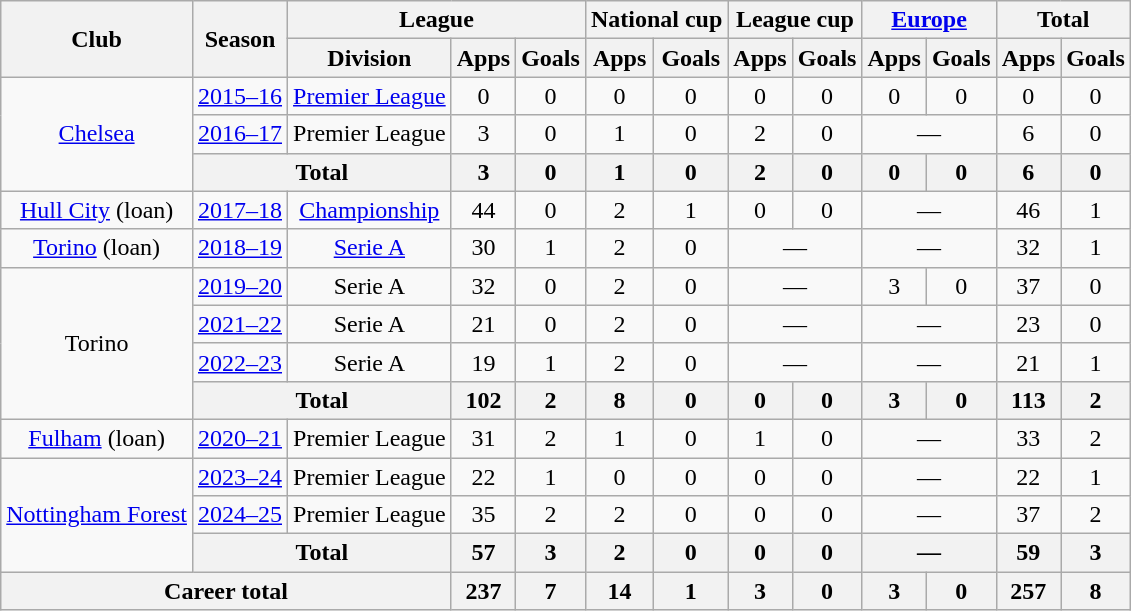<table class="wikitable" style="text-align:center">
<tr>
<th rowspan="2">Club</th>
<th rowspan="2">Season</th>
<th colspan="3">League</th>
<th colspan="2">National cup</th>
<th colspan="2">League cup</th>
<th colspan="2"><a href='#'>Europe</a></th>
<th colspan="2">Total</th>
</tr>
<tr>
<th>Division</th>
<th>Apps</th>
<th>Goals</th>
<th>Apps</th>
<th>Goals</th>
<th>Apps</th>
<th>Goals</th>
<th>Apps</th>
<th>Goals</th>
<th>Apps</th>
<th>Goals</th>
</tr>
<tr>
<td rowspan="3"><a href='#'>Chelsea</a></td>
<td><a href='#'>2015–16</a></td>
<td><a href='#'>Premier League</a></td>
<td>0</td>
<td>0</td>
<td>0</td>
<td>0</td>
<td>0</td>
<td>0</td>
<td>0</td>
<td>0</td>
<td>0</td>
<td>0</td>
</tr>
<tr>
<td><a href='#'>2016–17</a></td>
<td>Premier League</td>
<td>3</td>
<td>0</td>
<td>1</td>
<td>0</td>
<td>2</td>
<td>0</td>
<td colspan="2">—</td>
<td>6</td>
<td>0</td>
</tr>
<tr>
<th colspan="2">Total</th>
<th>3</th>
<th>0</th>
<th>1</th>
<th>0</th>
<th>2</th>
<th>0</th>
<th>0</th>
<th>0</th>
<th>6</th>
<th>0</th>
</tr>
<tr>
<td><a href='#'>Hull City</a> (loan)</td>
<td><a href='#'>2017–18</a></td>
<td><a href='#'>Championship</a></td>
<td>44</td>
<td>0</td>
<td>2</td>
<td>1</td>
<td>0</td>
<td>0</td>
<td colspan="2">—</td>
<td>46</td>
<td>1</td>
</tr>
<tr>
<td><a href='#'>Torino</a> (loan)</td>
<td><a href='#'>2018–19</a></td>
<td><a href='#'>Serie A</a></td>
<td>30</td>
<td>1</td>
<td>2</td>
<td>0</td>
<td colspan="2">—</td>
<td colspan="2">—</td>
<td>32</td>
<td>1</td>
</tr>
<tr>
<td rowspan="4">Torino</td>
<td><a href='#'>2019–20</a></td>
<td>Serie A</td>
<td>32</td>
<td>0</td>
<td>2</td>
<td>0</td>
<td colspan="2">—</td>
<td>3</td>
<td>0</td>
<td>37</td>
<td>0</td>
</tr>
<tr>
<td><a href='#'>2021–22</a></td>
<td>Serie A</td>
<td>21</td>
<td>0</td>
<td>2</td>
<td>0</td>
<td colspan="2">—</td>
<td colspan="2">—</td>
<td>23</td>
<td>0</td>
</tr>
<tr>
<td><a href='#'>2022–23</a></td>
<td>Serie A</td>
<td>19</td>
<td>1</td>
<td>2</td>
<td>0</td>
<td colspan="2">—</td>
<td colspan="2">—</td>
<td>21</td>
<td>1</td>
</tr>
<tr>
<th colspan="2">Total</th>
<th>102</th>
<th>2</th>
<th>8</th>
<th>0</th>
<th>0</th>
<th>0</th>
<th>3</th>
<th>0</th>
<th>113</th>
<th>2</th>
</tr>
<tr>
<td><a href='#'>Fulham</a> (loan)</td>
<td><a href='#'>2020–21</a></td>
<td>Premier League</td>
<td>31</td>
<td>2</td>
<td>1</td>
<td>0</td>
<td>1</td>
<td>0</td>
<td colspan="2">—</td>
<td>33</td>
<td>2</td>
</tr>
<tr>
<td rowspan="3"><a href='#'>Nottingham Forest</a></td>
<td><a href='#'>2023–24</a></td>
<td>Premier League</td>
<td>22</td>
<td>1</td>
<td>0</td>
<td>0</td>
<td>0</td>
<td>0</td>
<td colspan="2">—</td>
<td>22</td>
<td>1</td>
</tr>
<tr>
<td><a href='#'>2024–25</a></td>
<td>Premier League</td>
<td>35</td>
<td>2</td>
<td>2</td>
<td>0</td>
<td>0</td>
<td>0</td>
<td colspan="2">—</td>
<td>37</td>
<td>2</td>
</tr>
<tr>
<th colspan="2">Total</th>
<th>57</th>
<th>3</th>
<th>2</th>
<th>0</th>
<th>0</th>
<th>0</th>
<th colspan="2">—</th>
<th>59</th>
<th>3</th>
</tr>
<tr>
<th colspan="3">Career total</th>
<th>237</th>
<th>7</th>
<th>14</th>
<th>1</th>
<th>3</th>
<th>0</th>
<th>3</th>
<th>0</th>
<th>257</th>
<th>8</th>
</tr>
</table>
